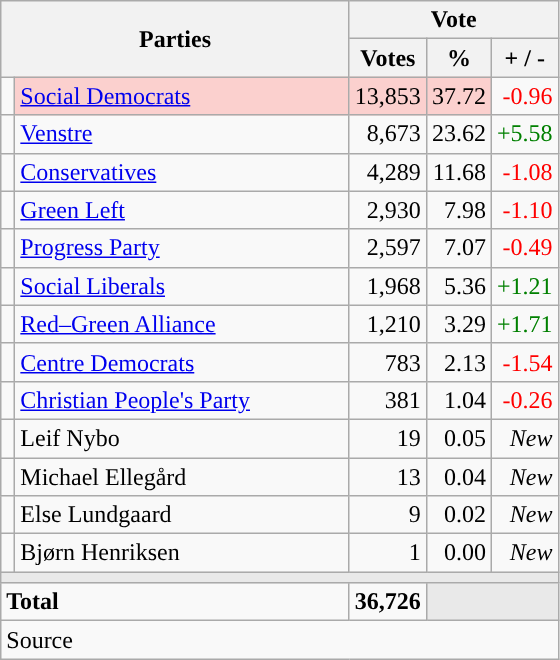<table class="wikitable" style="text-align:right;">
<tr>
<th style="text-align:centre;" rowspan="2" colspan="2" width="225">Parties</th>
<th colspan="3">Vote</th>
</tr>
<tr>
<th width="15">Votes</th>
<th width="15">%</th>
<th width="15">+ / -</th>
</tr>
<tr>
<td width="2" style="color:inherit;background:"></td>
<td bgcolor=#fbd0ce  align="left"><a href='#'>Social Democrats</a></td>
<td bgcolor=#fbd0ce>13,853</td>
<td bgcolor=#fbd0ce>37.72</td>
<td style=color:red;>-0.96</td>
</tr>
<tr>
<td width="2" style="color:inherit;background:"></td>
<td align="left"><a href='#'>Venstre</a></td>
<td>8,673</td>
<td>23.62</td>
<td style=color:green;>+5.58</td>
</tr>
<tr>
<td width="2" style="color:inherit;background:"></td>
<td align="left"><a href='#'>Conservatives</a></td>
<td>4,289</td>
<td>11.68</td>
<td style=color:red;>-1.08</td>
</tr>
<tr>
<td width="2" style="color:inherit;background:"></td>
<td align="left"><a href='#'>Green Left</a></td>
<td>2,930</td>
<td>7.98</td>
<td style=color:red;>-1.10</td>
</tr>
<tr>
<td width="2" style="color:inherit;background:"></td>
<td align="left"><a href='#'>Progress Party</a></td>
<td>2,597</td>
<td>7.07</td>
<td style=color:red;>-0.49</td>
</tr>
<tr>
<td width="2" style="color:inherit;background:"></td>
<td align="left"><a href='#'>Social Liberals</a></td>
<td>1,968</td>
<td>5.36</td>
<td style=color:green;>+1.21</td>
</tr>
<tr>
<td width="2" style="color:inherit;background:"></td>
<td align="left"><a href='#'>Red–Green Alliance</a></td>
<td>1,210</td>
<td>3.29</td>
<td style=color:green;>+1.71</td>
</tr>
<tr>
<td width="2" style="color:inherit;background:"></td>
<td align="left"><a href='#'>Centre Democrats</a></td>
<td>783</td>
<td>2.13</td>
<td style=color:red;>-1.54</td>
</tr>
<tr>
<td width="2" style="color:inherit;background:"></td>
<td align="left"><a href='#'>Christian People's Party</a></td>
<td>381</td>
<td>1.04</td>
<td style=color:red;>-0.26</td>
</tr>
<tr>
<td width="2" style="color:inherit;background:"></td>
<td align="left">Leif Nybo</td>
<td>19</td>
<td>0.05</td>
<td><em>New</em></td>
</tr>
<tr>
<td width="2" style="color:inherit;background:"></td>
<td align="left">Michael Ellegård</td>
<td>13</td>
<td>0.04</td>
<td><em>New</em></td>
</tr>
<tr>
<td width="2" style="color:inherit;background:"></td>
<td align="left">Else Lundgaard</td>
<td>9</td>
<td>0.02</td>
<td><em>New</em></td>
</tr>
<tr>
<td width="2" style="color:inherit;background:"></td>
<td align="left">Bjørn Henriksen</td>
<td>1</td>
<td>0.00</td>
<td><em>New</em></td>
</tr>
<tr>
<td colspan="7" bgcolor="#E9E9E9"></td>
</tr>
<tr>
<td align="left" colspan="2"><strong>Total</strong></td>
<td><strong>36,726</strong></td>
<td bgcolor="#E9E9E9" colspan="2"></td>
</tr>
<tr>
<td align="left" colspan="6">Source</td>
</tr>
</table>
